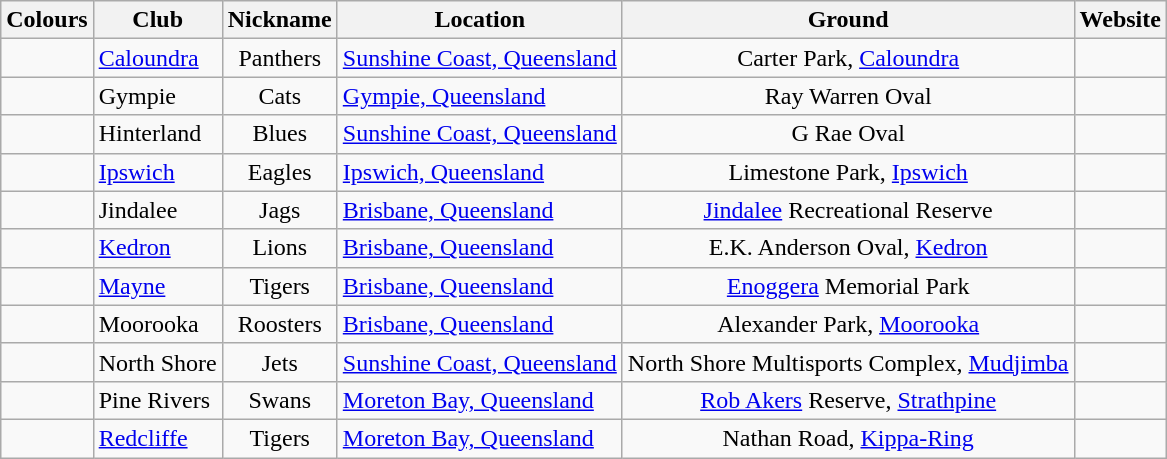<table class="wikitable sortable">
<tr>
<th>Colours</th>
<th>Club</th>
<th>Nickname</th>
<th>Location</th>
<th>Ground</th>
<th>Website</th>
</tr>
<tr>
<td style="text-align:center;"></td>
<td><a href='#'>Caloundra</a></td>
<td style="text-align:center;">Panthers</td>
<td><a href='#'>Sunshine Coast, Queensland</a></td>
<td style="text-align:center;">Carter Park, <a href='#'>Caloundra</a></td>
<td></td>
</tr>
<tr>
<td></td>
<td>Gympie</td>
<td style="text-align:center;">Cats</td>
<td><a href='#'>Gympie, Queensland</a></td>
<td style="text-align:center;">Ray Warren Oval</td>
<td></td>
</tr>
<tr>
<td style="text-align:center;"></td>
<td>Hinterland</td>
<td style="text-align:center;">Blues</td>
<td><a href='#'>Sunshine Coast, Queensland</a></td>
<td style="text-align:center;">G Rae Oval</td>
<td></td>
</tr>
<tr>
<td style="text-align:center;"></td>
<td><a href='#'>Ipswich</a></td>
<td style="text-align:center;">Eagles</td>
<td><a href='#'>Ipswich, Queensland</a></td>
<td style="text-align:center;">Limestone Park, <a href='#'>Ipswich</a></td>
<td></td>
</tr>
<tr>
<td style="text-align:center;"></td>
<td>Jindalee</td>
<td style="text-align:center;">Jags</td>
<td><a href='#'>Brisbane, Queensland</a></td>
<td style="text-align:center;"><a href='#'>Jindalee</a> Recreational Reserve</td>
<td></td>
</tr>
<tr>
<td style="text-align:center;"></td>
<td><a href='#'>Kedron</a></td>
<td style="text-align:center;">Lions</td>
<td><a href='#'>Brisbane, Queensland</a></td>
<td style="text-align:center;">E.K. Anderson Oval, <a href='#'>Kedron</a></td>
<td></td>
</tr>
<tr>
<td style="text-align:center;"></td>
<td><a href='#'>Mayne</a></td>
<td style="text-align:center;">Tigers</td>
<td><a href='#'>Brisbane, Queensland</a></td>
<td style="text-align:center;"><a href='#'>Enoggera</a> Memorial Park</td>
<td></td>
</tr>
<tr>
<td style="text-align:center;"></td>
<td>Moorooka</td>
<td style="text-align:center;">Roosters</td>
<td><a href='#'>Brisbane, Queensland</a></td>
<td style="text-align:center;">Alexander Park, <a href='#'>Moorooka</a></td>
<td></td>
</tr>
<tr>
<td style="text-align:center;"></td>
<td>North Shore</td>
<td style="text-align:center;">Jets</td>
<td><a href='#'>Sunshine Coast, Queensland</a></td>
<td style="text-align:center;">North Shore Multisports Complex, <a href='#'>Mudjimba</a></td>
<td></td>
</tr>
<tr>
<td style="text-align:center;"></td>
<td>Pine Rivers</td>
<td style="text-align:center;">Swans</td>
<td><a href='#'>Moreton Bay, Queensland</a></td>
<td style="text-align:center;"><a href='#'>Rob Akers</a> Reserve, <a href='#'>Strathpine</a></td>
<td></td>
</tr>
<tr>
<td style="text-align:center;"></td>
<td><a href='#'>Redcliffe</a></td>
<td style="text-align:center;">Tigers</td>
<td><a href='#'>Moreton Bay, Queensland</a></td>
<td style="text-align:center;">Nathan Road, <a href='#'>Kippa-Ring</a></td>
<td></td>
</tr>
</table>
